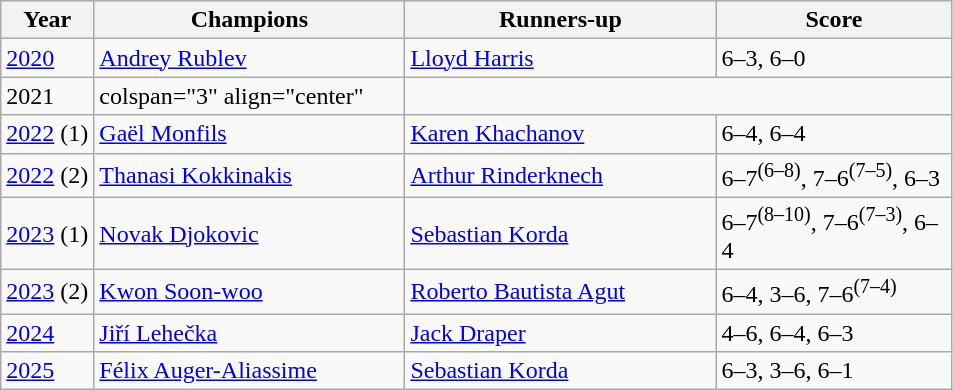<table class="wikitable">
<tr>
<th>Year</th>
<th style="width:200px">Champions</th>
<th style="width:200px">Runners-up</th>
<th style="width:150px" class="unsortable">Score</th>
</tr>
<tr>
<td><a href='#'>2020</a></td>
<td> <a href='#'>Andrey Rublev</a></td>
<td> <a href='#'>Lloyd Harris</a></td>
<td>6–3, 6–0</td>
</tr>
<tr>
<td>2021</td>
<td>colspan="3" align="center" </td>
</tr>
<tr>
<td><a href='#'>2022</a> (1)</td>
<td> <a href='#'>Gaël Monfils</a></td>
<td> <a href='#'>Karen Khachanov</a></td>
<td>6–4, 6–4</td>
</tr>
<tr>
<td><a href='#'>2022</a> (2)</td>
<td> <a href='#'>Thanasi Kokkinakis</a></td>
<td> <a href='#'>Arthur Rinderknech</a></td>
<td>6–7<sup>(6–8)</sup>, 7–6<sup>(7–5)</sup>, 6–3</td>
</tr>
<tr>
<td><a href='#'>2023</a> (1)</td>
<td> <a href='#'>Novak Djokovic</a></td>
<td> <a href='#'>Sebastian Korda</a></td>
<td>6–7<sup>(8–10)</sup>, 7–6<sup>(7–3)</sup>, 6–4</td>
</tr>
<tr>
<td><a href='#'>2023</a> (2)</td>
<td> <a href='#'>Kwon Soon-woo</a></td>
<td> <a href='#'>Roberto Bautista Agut</a></td>
<td>6–4, 3–6, 7–6<sup>(7–4)</sup></td>
</tr>
<tr>
<td><a href='#'>2024</a></td>
<td> <a href='#'>Jiří Lehečka</a></td>
<td> <a href='#'>Jack Draper</a></td>
<td>4–6, 6–4, 6–3</td>
</tr>
<tr>
<td><a href='#'>2025</a></td>
<td> <a href='#'>Félix Auger-Aliassime</a></td>
<td> <a href='#'>Sebastian Korda</a></td>
<td>6–3, 3–6, 6–1</td>
</tr>
</table>
